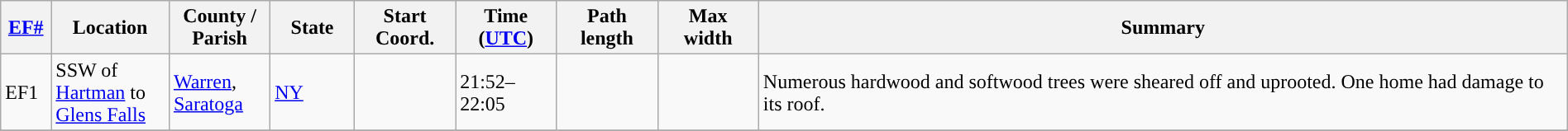<table class="wikitable sortable" style="width:100%;">
<tr>
<th scope="col"  style="width:3%; text-align:center;"><a href='#'>EF#</a></th>
<th scope="col"  style="width:7%; text-align:center;" class="unsortable">Location</th>
<th scope="col"  style="width:6%; text-align:center;" class="unsortable">County / Parish</th>
<th scope="col"  style="width:5%; text-align:center;">State</th>
<th scope="col"  style="width:6%; text-align:center;">Start Coord.</th>
<th scope="col"  style="width:6%; text-align:center;">Time (<a href='#'>UTC</a>)</th>
<th scope="col"  style="width:6%; text-align:center;">Path length</th>
<th scope="col"  style="width:6%; text-align:center;">Max width</th>
<th scope="col" class="unsortable" style="width:48%; text-align:center;">Summary</th>
</tr>
<tr>
<td>EF1</td>
<td>SSW of <a href='#'>Hartman</a> to <a href='#'>Glens Falls</a></td>
<td><a href='#'>Warren</a>, <a href='#'>Saratoga</a></td>
<td><a href='#'>NY</a></td>
<td></td>
<td>21:52–22:05</td>
<td></td>
<td></td>
<td>Numerous hardwood and softwood trees were sheared off and uprooted. One home had damage to its roof.</td>
</tr>
<tr>
</tr>
</table>
